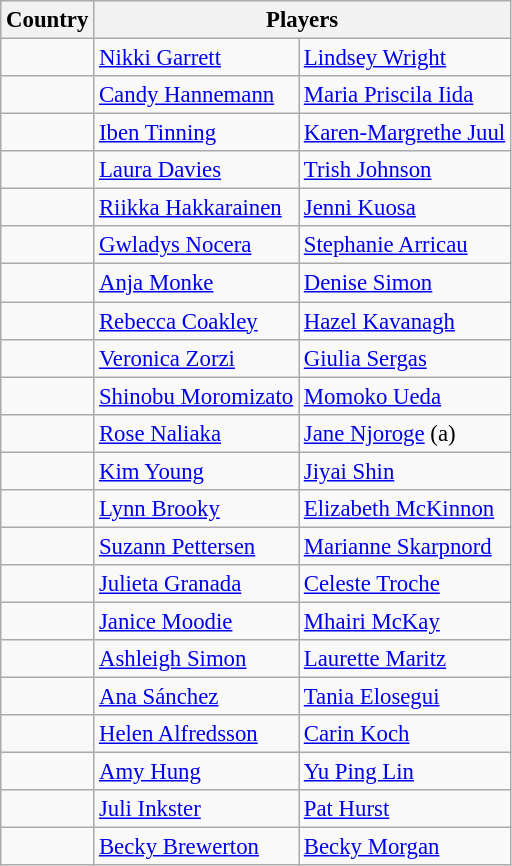<table class="wikitable" style="font-size:95%;">
<tr>
<th>Country</th>
<th colspan=2>Players</th>
</tr>
<tr>
<td></td>
<td><a href='#'>Nikki Garrett</a></td>
<td><a href='#'>Lindsey Wright</a></td>
</tr>
<tr>
<td></td>
<td><a href='#'>Candy Hannemann</a></td>
<td><a href='#'>Maria Priscila Iida</a></td>
</tr>
<tr>
<td></td>
<td><a href='#'>Iben Tinning</a></td>
<td><a href='#'>Karen-Margrethe Juul</a></td>
</tr>
<tr>
<td></td>
<td><a href='#'>Laura Davies</a></td>
<td><a href='#'>Trish Johnson</a></td>
</tr>
<tr>
<td></td>
<td><a href='#'>Riikka Hakkarainen</a></td>
<td><a href='#'>Jenni Kuosa</a></td>
</tr>
<tr>
<td></td>
<td><a href='#'>Gwladys Nocera</a></td>
<td><a href='#'>Stephanie Arricau</a></td>
</tr>
<tr>
<td></td>
<td><a href='#'>Anja Monke</a></td>
<td><a href='#'>Denise Simon</a></td>
</tr>
<tr>
<td></td>
<td><a href='#'>Rebecca Coakley</a></td>
<td><a href='#'>Hazel Kavanagh</a></td>
</tr>
<tr>
<td></td>
<td><a href='#'>Veronica Zorzi</a></td>
<td><a href='#'>Giulia Sergas</a></td>
</tr>
<tr>
<td></td>
<td><a href='#'>Shinobu Moromizato</a></td>
<td><a href='#'>Momoko Ueda</a></td>
</tr>
<tr>
<td></td>
<td><a href='#'>Rose Naliaka</a></td>
<td><a href='#'>Jane Njoroge</a> (a)</td>
</tr>
<tr>
<td></td>
<td><a href='#'>Kim Young</a></td>
<td><a href='#'>Jiyai Shin</a></td>
</tr>
<tr>
<td></td>
<td><a href='#'>Lynn Brooky</a></td>
<td><a href='#'>Elizabeth McKinnon</a></td>
</tr>
<tr>
<td></td>
<td><a href='#'>Suzann Pettersen</a></td>
<td><a href='#'>Marianne Skarpnord</a></td>
</tr>
<tr>
<td></td>
<td><a href='#'>Julieta Granada</a></td>
<td><a href='#'>Celeste Troche</a></td>
</tr>
<tr>
<td></td>
<td><a href='#'>Janice Moodie</a></td>
<td><a href='#'>Mhairi McKay</a></td>
</tr>
<tr>
<td></td>
<td><a href='#'>Ashleigh Simon</a></td>
<td><a href='#'>Laurette Maritz</a></td>
</tr>
<tr>
<td></td>
<td><a href='#'>Ana Sánchez</a></td>
<td><a href='#'>Tania Elosegui</a></td>
</tr>
<tr>
<td></td>
<td><a href='#'>Helen Alfredsson</a></td>
<td><a href='#'>Carin Koch</a></td>
</tr>
<tr>
<td></td>
<td><a href='#'>Amy Hung</a></td>
<td><a href='#'>Yu Ping Lin</a></td>
</tr>
<tr>
<td></td>
<td><a href='#'>Juli Inkster</a></td>
<td><a href='#'>Pat Hurst</a></td>
</tr>
<tr>
<td></td>
<td><a href='#'>Becky Brewerton</a></td>
<td><a href='#'>Becky Morgan</a></td>
</tr>
</table>
